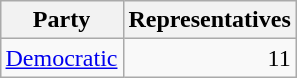<table class="wikitable" style="float:right;margin:0 0 0.5em 1em;">
<tr>
<th colspan="2">Party</th>
<th>Representatives</th>
</tr>
<tr>
<td colspan="2"><a href='#'>Democratic</a></td>
<td align="right">11</td>
</tr>
</table>
